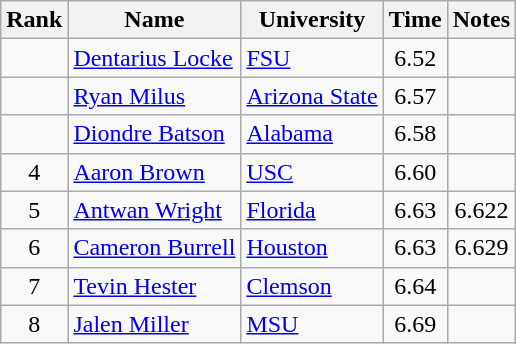<table class="wikitable sortable" style="text-align:center">
<tr>
<th>Rank</th>
<th>Name</th>
<th>University</th>
<th>Time</th>
<th>Notes</th>
</tr>
<tr>
<td></td>
<td align=left><a href='#'>Dentarius Locke</a></td>
<td align=left><a href='#'>FSU</a></td>
<td>6.52</td>
<td></td>
</tr>
<tr>
<td></td>
<td align=left><a href='#'>Ryan Milus</a></td>
<td align=left><a href='#'>Arizona State</a></td>
<td>6.57</td>
<td></td>
</tr>
<tr>
<td></td>
<td align=left><a href='#'>Diondre Batson</a></td>
<td align=left><a href='#'>Alabama</a></td>
<td>6.58</td>
<td></td>
</tr>
<tr>
<td>4</td>
<td align=left><a href='#'>Aaron Brown</a> </td>
<td align=left><a href='#'>USC</a></td>
<td>6.60</td>
<td></td>
</tr>
<tr>
<td>5</td>
<td align=left><a href='#'>Antwan Wright</a></td>
<td align=left><a href='#'>Florida</a></td>
<td>6.63</td>
<td>6.622</td>
</tr>
<tr>
<td>6</td>
<td align=left><a href='#'>Cameron Burrell</a></td>
<td align=left><a href='#'>Houston</a></td>
<td>6.63</td>
<td>6.629</td>
</tr>
<tr>
<td>7</td>
<td align=left><a href='#'>Tevin Hester</a></td>
<td align=left><a href='#'>Clemson</a></td>
<td>6.64</td>
<td></td>
</tr>
<tr>
<td>8</td>
<td align=left><a href='#'>Jalen Miller</a></td>
<td align=left><a href='#'>MSU</a></td>
<td>6.69</td>
<td></td>
</tr>
</table>
